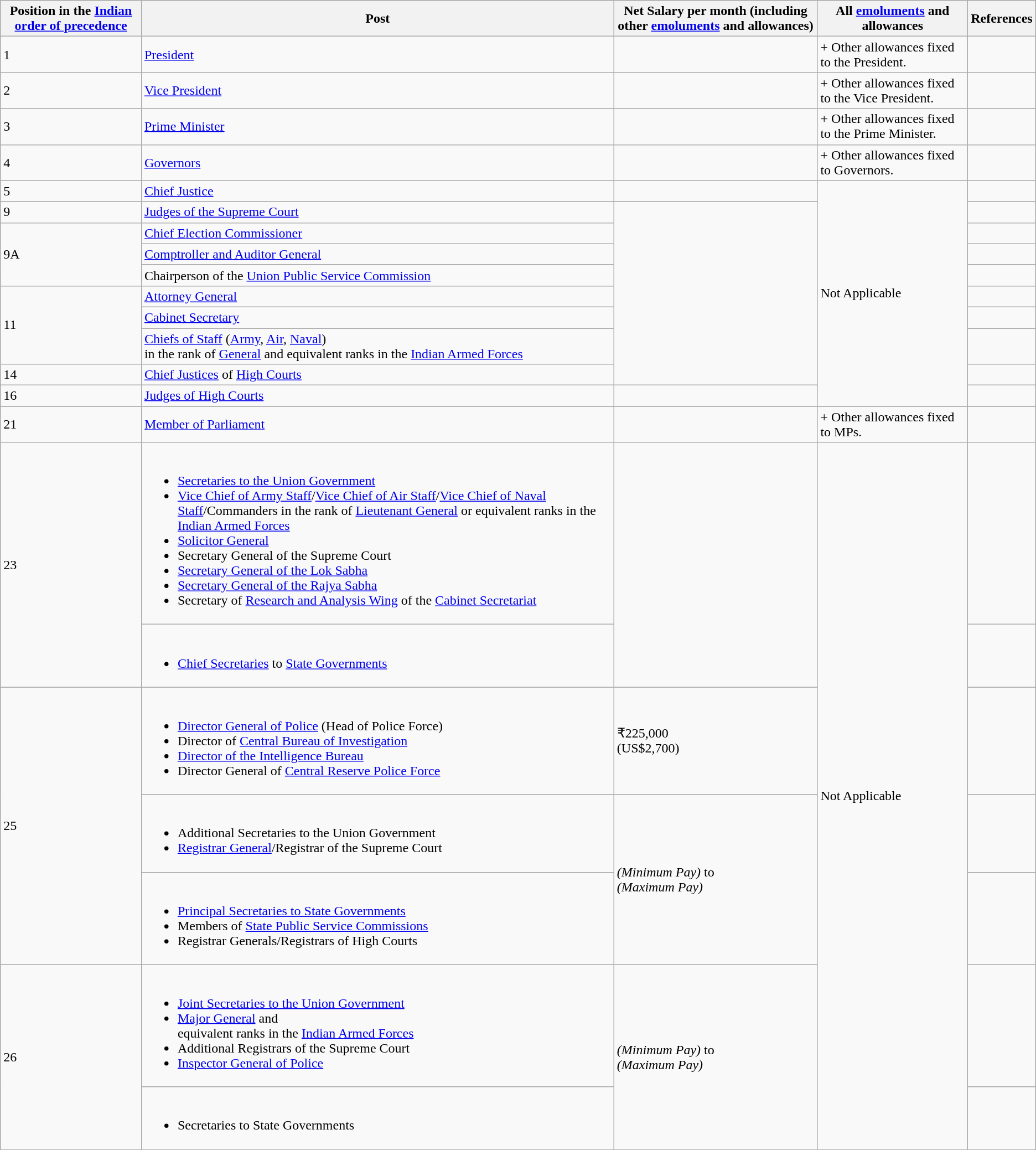<table class="wikitable">
<tr>
<th>Position in the <a href='#'>Indian order of precedence</a></th>
<th>Post</th>
<th>Net Salary per month (including other <a href='#'>emoluments</a> and allowances)</th>
<th>All  <a href='#'>emoluments</a> and allowances</th>
<th>References</th>
</tr>
<tr>
<td>1</td>
<td><a href='#'>President</a></td>
<td></td>
<td>+ Other allowances fixed to the President.</td>
<td></td>
</tr>
<tr>
<td>2</td>
<td><a href='#'>Vice President</a></td>
<td></td>
<td>+ Other allowances fixed to the Vice President.</td>
<td></td>
</tr>
<tr>
<td>3</td>
<td><a href='#'>Prime Minister</a></td>
<td></td>
<td>+ Other allowances fixed to the Prime Minister.</td>
<td></td>
</tr>
<tr>
<td>4</td>
<td><a href='#'>Governors</a></td>
<td></td>
<td>+ Other allowances fixed to Governors.</td>
<td></td>
</tr>
<tr>
<td>5</td>
<td><a href='#'>Chief Justice</a></td>
<td></td>
<td rowspan="10" style="text-align: left;">Not Applicable</td>
<td></td>
</tr>
<tr>
<td>9</td>
<td><a href='#'>Judges of the Supreme Court</a></td>
<td rowspan="8" style="text-align: left;"></td>
<td></td>
</tr>
<tr>
<td rowspan="3" style="text-align: left;">9A</td>
<td><a href='#'>Chief Election Commissioner</a></td>
<td></td>
</tr>
<tr>
<td><a href='#'>Comptroller and Auditor General</a></td>
<td></td>
</tr>
<tr>
<td>Chairperson of the <a href='#'>Union Public Service Commission</a></td>
<td></td>
</tr>
<tr>
<td rowspan="3" style="text-align: left;">11</td>
<td><a href='#'>Attorney General</a></td>
<td></td>
</tr>
<tr>
<td><a href='#'>Cabinet Secretary</a></td>
<td></td>
</tr>
<tr>
<td><a href='#'>Chiefs of Staff</a> (<a href='#'>Army</a>, <a href='#'>Air</a>, <a href='#'>Naval</a>) <br>in the rank of <a href='#'>General</a> and equivalent ranks in the <a href='#'>Indian Armed Forces</a></td>
<td></td>
</tr>
<tr>
<td>14</td>
<td><a href='#'>Chief Justices</a> of <a href='#'>High Courts</a></td>
<td></td>
</tr>
<tr>
<td>16</td>
<td><a href='#'>Judges of High Courts</a></td>
<td></td>
<td></td>
</tr>
<tr>
<td>21</td>
<td><a href='#'>Member of Parliament</a></td>
<td></td>
<td>+ Other allowances fixed to MPs.</td>
<td></td>
</tr>
<tr>
<td rowspan="2" style="text-align: left;">23</td>
<td><br><ul><li><a href='#'>Secretaries to the Union Government</a></li><li><a href='#'>Vice Chief of Army Staff</a>/<a href='#'>Vice Chief of Air Staff</a>/<a href='#'>Vice Chief of Naval Staff</a>/Commanders in the rank of <a href='#'>Lieutenant General</a> or equivalent ranks in the <a href='#'>Indian Armed Forces</a></li><li><a href='#'>Solicitor General</a></li><li>Secretary General of the Supreme Court</li><li><a href='#'>Secretary General of the Lok Sabha</a></li><li><a href='#'>Secretary General of the Rajya Sabha</a></li><li>Secretary of <a href='#'>Research and Analysis Wing</a> of the <a href='#'>Cabinet Secretariat</a></li></ul></td>
<td rowspan="2" style="text-align: left;"></td>
<td rowspan="7" style="text-align: left;">Not Applicable</td>
<td></td>
</tr>
<tr>
<td><br><ul><li><a href='#'>Chief Secretaries</a> to <a href='#'>State Governments</a></li></ul></td>
<td></td>
</tr>
<tr>
<td rowspan="3">25</td>
<td><br><ul><li><a href='#'>Director General of Police</a> (Head of Police Force)</li><li>Director of <a href='#'>Central Bureau of Investigation</a></li><li><a href='#'>Director of the Intelligence Bureau</a></li><li>Director General of <a href='#'>Central Reserve Police Force</a></li></ul></td>
<td>₹225,000<br>(US$2,700)</td>
<td></td>
</tr>
<tr>
<td><br><ul><li>Additional Secretaries to the Union Government</li><li><a href='#'>Registrar General</a>/Registrar of the Supreme Court</li></ul></td>
<td rowspan="2" style="text-align: left;"> <em>(Minimum Pay)</em> to<br>   <em>(Maximum Pay)</em></td>
<td></td>
</tr>
<tr>
<td><br><ul><li><a href='#'>Principal Secretaries to State Governments</a></li><li>Members of <a href='#'>State Public Service Commissions</a></li><li>Registrar Generals/Registrars of High Courts</li></ul></td>
<td></td>
</tr>
<tr>
<td rowspan="2" style="text-align: left;">26</td>
<td><br><ul><li><a href='#'>Joint Secretaries to the Union Government</a></li><li><a href='#'>Major General</a> and <br>equivalent ranks in the <a href='#'>Indian Armed Forces</a></li><li>Additional Registrars of the Supreme Court</li><li><a href='#'>Inspector General of Police</a></li></ul></td>
<td rowspan="2" style="text-align: left;"> <em>(Minimum Pay)</em> to<br>  <em>(Maximum Pay)</em></td>
<td></td>
</tr>
<tr>
<td><br><ul><li>Secretaries to State Governments</li></ul></td>
<td></td>
</tr>
</table>
